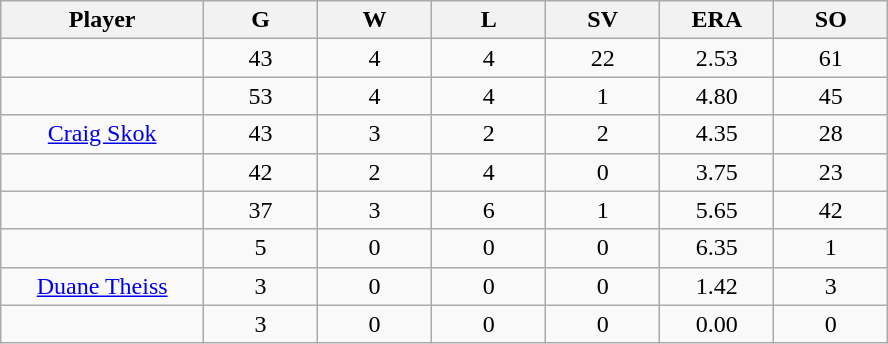<table class="wikitable sortable">
<tr>
<th bgcolor="#DDDDFF" width="16%">Player</th>
<th bgcolor="#DDDDFF" width="9%">G</th>
<th bgcolor="#DDDDFF" width="9%">W</th>
<th bgcolor="#DDDDFF" width="9%">L</th>
<th bgcolor="#DDDDFF" width="9%">SV</th>
<th bgcolor="#DDDDFF" width="9%">ERA</th>
<th bgcolor="#DDDDFF" width="9%">SO</th>
</tr>
<tr align="center">
<td></td>
<td>43</td>
<td>4</td>
<td>4</td>
<td>22</td>
<td>2.53</td>
<td>61</td>
</tr>
<tr align=center>
<td></td>
<td>53</td>
<td>4</td>
<td>4</td>
<td>1</td>
<td>4.80</td>
<td>45</td>
</tr>
<tr align="center">
<td><a href='#'>Craig Skok</a></td>
<td>43</td>
<td>3</td>
<td>2</td>
<td>2</td>
<td>4.35</td>
<td>28</td>
</tr>
<tr align=center>
<td></td>
<td>42</td>
<td>2</td>
<td>4</td>
<td>0</td>
<td>3.75</td>
<td>23</td>
</tr>
<tr align="center">
<td></td>
<td>37</td>
<td>3</td>
<td>6</td>
<td>1</td>
<td>5.65</td>
<td>42</td>
</tr>
<tr align="center">
<td></td>
<td>5</td>
<td>0</td>
<td>0</td>
<td>0</td>
<td>6.35</td>
<td>1</td>
</tr>
<tr align="center">
<td><a href='#'>Duane Theiss</a></td>
<td>3</td>
<td>0</td>
<td>0</td>
<td>0</td>
<td>1.42</td>
<td>3</td>
</tr>
<tr align=center>
<td></td>
<td>3</td>
<td>0</td>
<td>0</td>
<td>0</td>
<td>0.00</td>
<td>0</td>
</tr>
</table>
